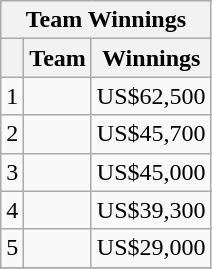<table class="wikitable">
<tr>
<th colspan="3">Team Winnings</th>
</tr>
<tr>
<th></th>
<th>Team</th>
<th>Winnings</th>
</tr>
<tr>
<td>1</td>
<td><br></td>
<td>US$62,500</td>
</tr>
<tr>
<td>2</td>
<td><br></td>
<td>US$45,700</td>
</tr>
<tr>
<td>3</td>
<td><br></td>
<td>US$45,000</td>
</tr>
<tr>
<td>4</td>
<td><br></td>
<td>US$39,300</td>
</tr>
<tr>
<td>5</td>
<td><br></td>
<td>US$29,000</td>
</tr>
<tr>
</tr>
</table>
